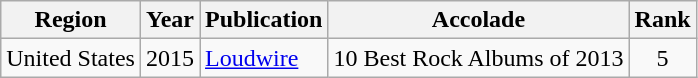<table class="wikitable">
<tr>
<th>Region</th>
<th>Year</th>
<th>Publication</th>
<th>Accolade</th>
<th>Rank</th>
</tr>
<tr>
<td>United States</td>
<td>2015</td>
<td><a href='#'>Loudwire</a></td>
<td>10 Best Rock Albums of 2013</td>
<td align="center">5</td>
</tr>
</table>
